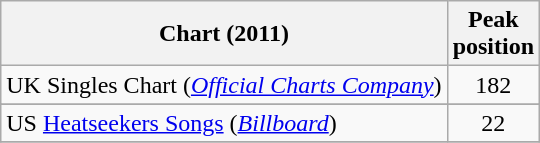<table class="wikitable">
<tr>
<th>Chart (2011)</th>
<th>Peak <br> position</th>
</tr>
<tr>
<td>UK Singles Chart (<em><a href='#'>Official Charts Company</a></em>)</td>
<td align=center>182</td>
</tr>
<tr>
</tr>
<tr>
<td>US <a href='#'>Heatseekers Songs</a> (<a href='#'><em>Billboard</em></a>)</td>
<td align=center>22</td>
</tr>
<tr>
</tr>
</table>
